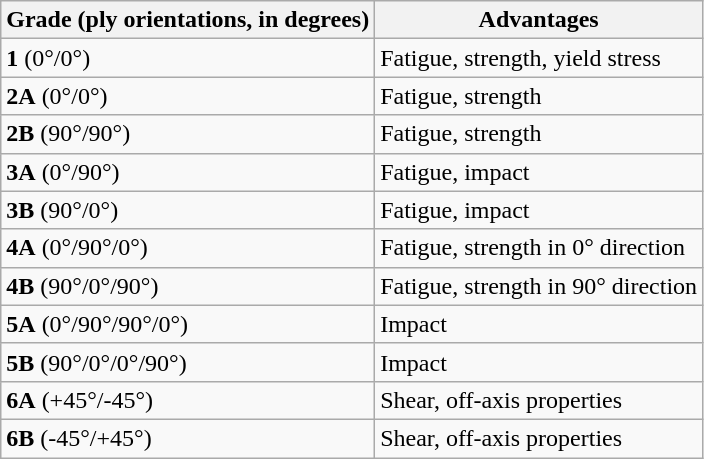<table class="wikitable" align="left" style="margin-right: 1em;">
<tr>
<th><strong>Grade (ply orientations, in degrees)</strong></th>
<th><strong>Advantages</strong></th>
</tr>
<tr>
<td><strong>1</strong> (0°/0°)</td>
<td>Fatigue, strength, yield stress</td>
</tr>
<tr>
<td><strong>2A</strong> (0°/0°)</td>
<td>Fatigue, strength</td>
</tr>
<tr>
<td><strong>2B</strong> (90°/90°)</td>
<td>Fatigue, strength</td>
</tr>
<tr>
<td><strong>3A</strong> (0°/90°)</td>
<td>Fatigue, impact</td>
</tr>
<tr>
<td><strong>3B</strong> (90°/0°)</td>
<td>Fatigue, impact</td>
</tr>
<tr>
<td><strong>4A</strong> (0°/90°/0°)</td>
<td>Fatigue, strength in 0° direction</td>
</tr>
<tr>
<td><strong>4B</strong> (90°/0°/90°)</td>
<td>Fatigue, strength in 90° direction</td>
</tr>
<tr>
<td><strong>5A</strong> (0°/90°/90°/0°)</td>
<td>Impact</td>
</tr>
<tr>
<td><strong>5B</strong> (90°/0°/0°/90°)</td>
<td>Impact</td>
</tr>
<tr>
<td><strong>6A</strong> (+45°/-45°)</td>
<td>Shear, off-axis properties</td>
</tr>
<tr>
<td><strong>6B</strong> (-45°/+45°)</td>
<td>Shear, off-axis properties</td>
</tr>
</table>
